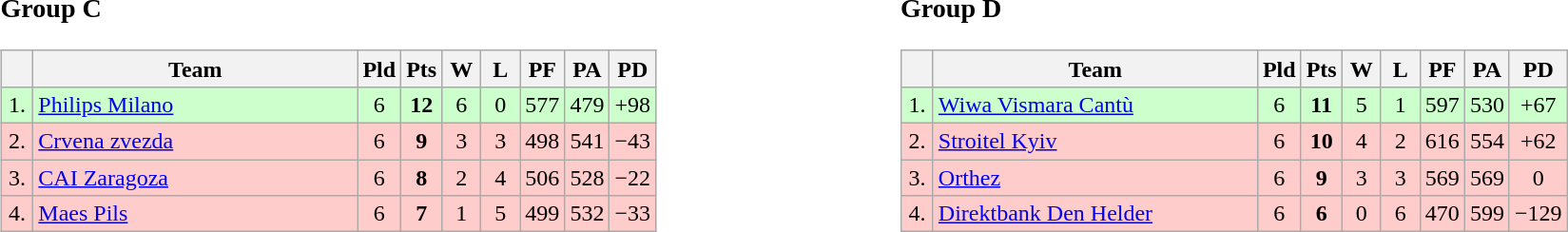<table>
<tr>
<td style="vertical-align:top; width:33%;"><br><h3>Group C</h3><table class="wikitable" style="text-align:center">
<tr>
<th width=15></th>
<th width=220>Team</th>
<th width=20>Pld</th>
<th width=20>Pts</th>
<th width=20>W</th>
<th width=20>L</th>
<th width=20>PF</th>
<th width=20>PA</th>
<th width=20>PD</th>
</tr>
<tr style="background: #ccffcc;">
<td>1.</td>
<td align=left> <a href='#'>Philips Milano</a></td>
<td>6</td>
<td><strong>12</strong></td>
<td>6</td>
<td>0</td>
<td>577</td>
<td>479</td>
<td>+98</td>
</tr>
<tr style="background: #ffcccc;">
<td>2.</td>
<td align=left> <a href='#'>Crvena zvezda</a></td>
<td>6</td>
<td><strong>9</strong></td>
<td>3</td>
<td>3</td>
<td>498</td>
<td>541</td>
<td>−43</td>
</tr>
<tr style="background: #ffcccc;">
<td>3.</td>
<td align=left> <a href='#'>CAI Zaragoza</a></td>
<td>6</td>
<td><strong>8</strong></td>
<td>2</td>
<td>4</td>
<td>506</td>
<td>528</td>
<td>−22</td>
</tr>
<tr style="background: #ffcccc;">
<td>4.</td>
<td align=left> <a href='#'>Maes Pils</a></td>
<td>6</td>
<td><strong>7</strong></td>
<td>1</td>
<td>5</td>
<td>499</td>
<td>532</td>
<td>−33</td>
</tr>
</table>
</td>
<td style="vertical-align:top; width:33%;"><br><h3>Group D</h3><table class="wikitable" style="text-align:center">
<tr>
<th width=15></th>
<th width=220>Team</th>
<th width=20>Pld</th>
<th width=20>Pts</th>
<th width=20>W</th>
<th width=20>L</th>
<th width=20>PF</th>
<th width=20>PA</th>
<th width=20>PD</th>
</tr>
<tr style="background: #ccffcc;">
<td>1.</td>
<td align=left> <a href='#'>Wiwa Vismara Cantù</a></td>
<td>6</td>
<td><strong>11</strong></td>
<td>5</td>
<td>1</td>
<td>597</td>
<td>530</td>
<td>+67</td>
</tr>
<tr style="background: #ffcccc;">
<td>2.</td>
<td align=left> <a href='#'>Stroitel Kyiv</a></td>
<td>6</td>
<td><strong>10</strong></td>
<td>4</td>
<td>2</td>
<td>616</td>
<td>554</td>
<td>+62</td>
</tr>
<tr style="background: #ffcccc;">
<td>3.</td>
<td align=left> <a href='#'>Orthez</a></td>
<td>6</td>
<td><strong>9</strong></td>
<td>3</td>
<td>3</td>
<td>569</td>
<td>569</td>
<td>0</td>
</tr>
<tr style="background: #ffcccc;">
<td>4.</td>
<td align=left> <a href='#'>Direktbank Den Helder</a></td>
<td>6</td>
<td><strong>6</strong></td>
<td>0</td>
<td>6</td>
<td>470</td>
<td>599</td>
<td>−129</td>
</tr>
</table>
</td>
</tr>
</table>
